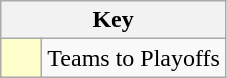<table class="wikitable" style="text-align: center;">
<tr>
<th colspan=2>Key</th>
</tr>
<tr>
<td style="background:#ffffcc; width:20px;"></td>
<td align=left>Teams to Playoffs</td>
</tr>
</table>
